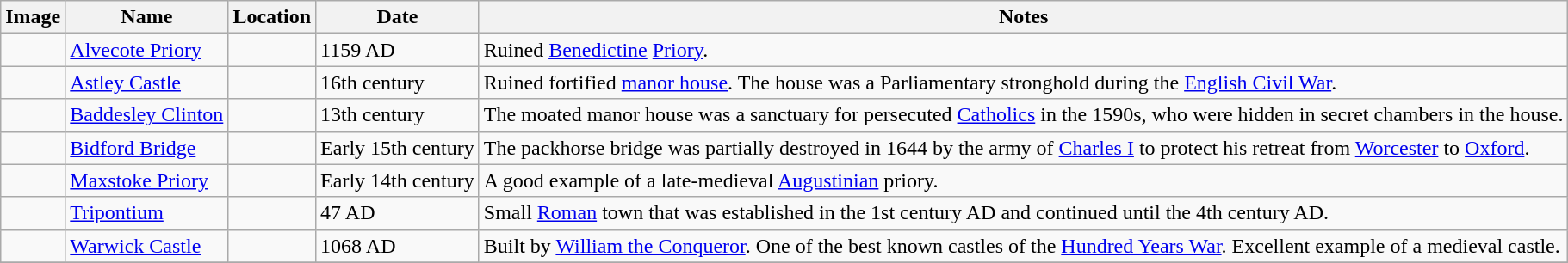<table class="wikitable sortable">
<tr>
<th class="unsortable">Image</th>
<th>Name</th>
<th>Location</th>
<th>Date</th>
<th class="unsortable">Notes</th>
</tr>
<tr>
<td></td>
<td><a href='#'>Alvecote Priory</a></td>
<td></td>
<td>1159 AD</td>
<td>Ruined <a href='#'>Benedictine</a> <a href='#'>Priory</a>.</td>
</tr>
<tr>
<td></td>
<td><a href='#'>Astley Castle</a></td>
<td></td>
<td>16th century</td>
<td>Ruined fortified <a href='#'>manor house</a>. The house was a  Parliamentary stronghold during the <a href='#'>English Civil War</a>.</td>
</tr>
<tr>
<td></td>
<td><a href='#'>Baddesley Clinton</a></td>
<td></td>
<td>13th century</td>
<td>The moated manor house was a sanctuary for persecuted <a href='#'>Catholics</a> in the 1590s, who were hidden in secret chambers in the house.</td>
</tr>
<tr>
<td></td>
<td><a href='#'>Bidford Bridge</a></td>
<td></td>
<td>Early 15th century</td>
<td>The packhorse bridge was partially destroyed in 1644 by the army of <a href='#'>Charles I</a> to protect his retreat from <a href='#'>Worcester</a> to <a href='#'>Oxford</a>.</td>
</tr>
<tr>
<td></td>
<td><a href='#'>Maxstoke Priory</a></td>
<td></td>
<td>Early 14th century</td>
<td>A good example of a late-medieval <a href='#'>Augustinian</a> priory.</td>
</tr>
<tr>
<td></td>
<td><a href='#'>Tripontium</a></td>
<td></td>
<td>47 AD</td>
<td>Small <a href='#'>Roman</a> town that was established in the 1st century AD and continued until the 4th century AD.</td>
</tr>
<tr>
<td></td>
<td><a href='#'>Warwick Castle</a></td>
<td></td>
<td>1068 AD</td>
<td>Built by <a href='#'>William the Conqueror</a>. One of the best known castles of the <a href='#'>Hundred Years War</a>. Excellent example of a medieval castle.</td>
</tr>
<tr>
</tr>
</table>
